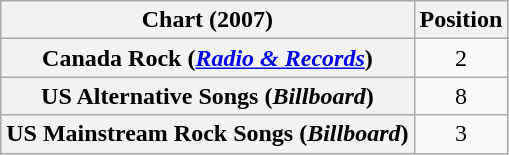<table class="wikitable sortable plainrowheaders" style="text-align:center">
<tr>
<th>Chart (2007)</th>
<th>Position</th>
</tr>
<tr>
<th scope="row">Canada Rock (<em><a href='#'>Radio & Records</a></em>)</th>
<td>2</td>
</tr>
<tr>
<th scope="row">US Alternative Songs (<em>Billboard</em>)</th>
<td>8</td>
</tr>
<tr>
<th scope="row">US Mainstream Rock Songs (<em>Billboard</em>)</th>
<td>3</td>
</tr>
</table>
